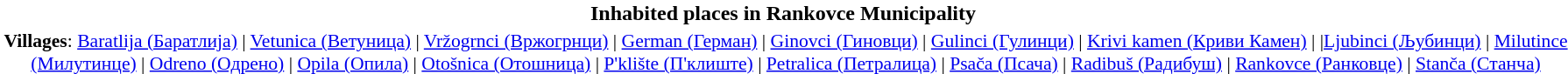<table class="toccolours" style="margin: 0 2em 0 2em;">
<tr>
<th style="background:#FFFFFF" width="100%">Inhabited places in <strong>Rankovce Municipality</strong></th>
<th></th>
</tr>
<tr>
<td align="center" style="font-size: 90%;" colspan="3"><strong>Villages</strong>: <a href='#'>Baratlija (Баратлија)</a> | <a href='#'>Vetunica (Ветуница)</a> | <a href='#'>Vržogrnci (Вржогрнци)</a> | <a href='#'>German (Герман)</a> | <a href='#'>Ginovci (Гиновци)</a> | <a href='#'>Gulinci (Гулинци)</a> | <a href='#'>Krivi kamen (Криви Камен)</a> | |<a href='#'>Ljubinci (Љубинци)</a> | <a href='#'>Milutince (Милутинце)</a> | <a href='#'>Odreno (Одрено)</a> | <a href='#'>Opila (Опила)</a> | <a href='#'>Otošnica (Отошница)</a> | <a href='#'>P'klište (П'клиште)</a> | <a href='#'>Petralica (Петралица)</a> | <a href='#'>Psača (Псача)</a> | <a href='#'>Radibuš (Радибуш)</a> | <a href='#'>Rankovce (Ранковце)</a> | <a href='#'>Stanča (Станча)</a></td>
</tr>
</table>
